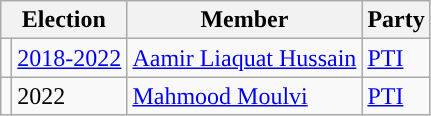<table class="wikitable">
<tr>
<th colspan="2">Election</th>
<th>Member</th>
<th>Party</th>
</tr>
<tr>
<td style="background-color: "></td>
<td><a href='#'>2018-2022</a></td>
<td><a href='#'>Aamir Liaquat Hussain</a></td>
<td><a href='#'>PTI</a></td>
</tr>
<tr>
<td style="background-color: "></td>
<td>2022</td>
<td><a href='#'>Mahmood Moulvi</a></td>
<td><a href='#'>PTI</a></td>
</tr>
</table>
